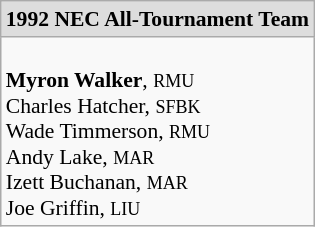<table class="wikitable" style="white-space:nowrap; font-size:90%;">
<tr>
<td colspan="7" style="text-align:center; background:#ddd;"><strong>1992 NEC  All-Tournament Team</strong></td>
</tr>
<tr>
<td><br><strong>Myron Walker</strong>, <small>RMU</small><br>   
Charles Hatcher, <small>SFBK</small><br>
Wade Timmerson, <small>RMU</small><br>
Andy Lake, <small>MAR</small><br>
Izett Buchanan, <small>MAR</small><br>
Joe Griffin, <small>LIU</small><br></td>
</tr>
</table>
